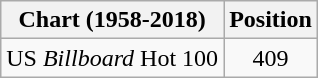<table class="wikitable plainrowheaders">
<tr>
<th>Chart (1958-2018)</th>
<th>Position</th>
</tr>
<tr>
<td>US <em>Billboard</em> Hot 100</td>
<td style="text-align:center;">409</td>
</tr>
</table>
